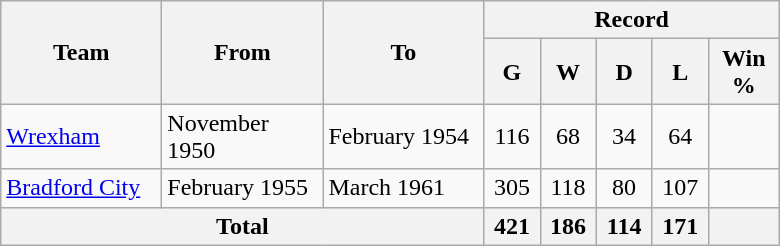<table class="wikitable" style="text-align: center">
<tr>
<th rowspan=2 width=100>Team</th>
<th rowspan=2 width=100>From</th>
<th rowspan=2 width=100>To</th>
<th colspan=5>Record</th>
</tr>
<tr>
<th width=30>G</th>
<th width=30>W</th>
<th width=30>D</th>
<th width=30>L</th>
<th width=40>Win %</th>
</tr>
<tr>
<td align=left><a href='#'>Wrexham</a></td>
<td align=left>November 1950</td>
<td align=left>February 1954</td>
<td>116</td>
<td>68</td>
<td>34</td>
<td>64</td>
<td></td>
</tr>
<tr>
<td align=left><a href='#'>Bradford City</a></td>
<td align=left>February 1955</td>
<td align=left>March 1961</td>
<td>305</td>
<td>118</td>
<td>80</td>
<td>107</td>
<td></td>
</tr>
<tr>
<th colspan="3">Total</th>
<th>421</th>
<th>186</th>
<th>114</th>
<th>171</th>
<th></th>
</tr>
</table>
